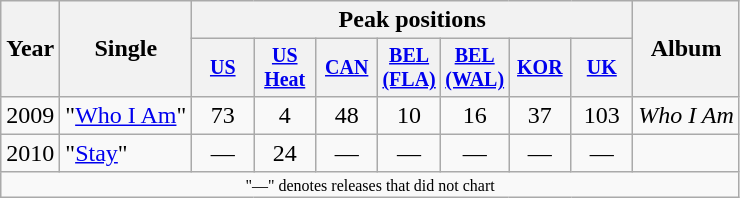<table class="wikitable" style="text-align:center;">
<tr>
<th rowspan="2">Year</th>
<th rowspan="2">Single</th>
<th colspan="7">Peak positions</th>
<th rowspan="2">Album</th>
</tr>
<tr style="font-size:smaller;">
<th style="width:35px;"><a href='#'>US</a><br></th>
<th style="width:35px;"><a href='#'>US<br>Heat</a><br></th>
<th style="width:35px;"><a href='#'>CAN</a><br></th>
<th style="width:35px;"><a href='#'>BEL<br>(FLA)</a><br></th>
<th style="width:35px;"><a href='#'>BEL<br>(WAL)</a><br></th>
<th style="width:35px;"><a href='#'>KOR</a><br></th>
<th style="width:35px;"><a href='#'>UK</a><br></th>
</tr>
<tr>
<td>2009</td>
<td style="text-align:left;">"<a href='#'>Who I Am</a>"</td>
<td>73</td>
<td>4</td>
<td>48</td>
<td>10</td>
<td>16</td>
<td>37</td>
<td>103</td>
<td style="text-align:left;"><em>Who I Am</em></td>
</tr>
<tr>
<td>2010</td>
<td style="text-align:left;">"<a href='#'>Stay</a>"</td>
<td>—</td>
<td>24</td>
<td>—</td>
<td>—</td>
<td>—</td>
<td>—</td>
<td>—</td>
<td></td>
</tr>
<tr>
<td colspan="10" style="font-size:8pt">"—" denotes releases that did not chart</td>
</tr>
</table>
